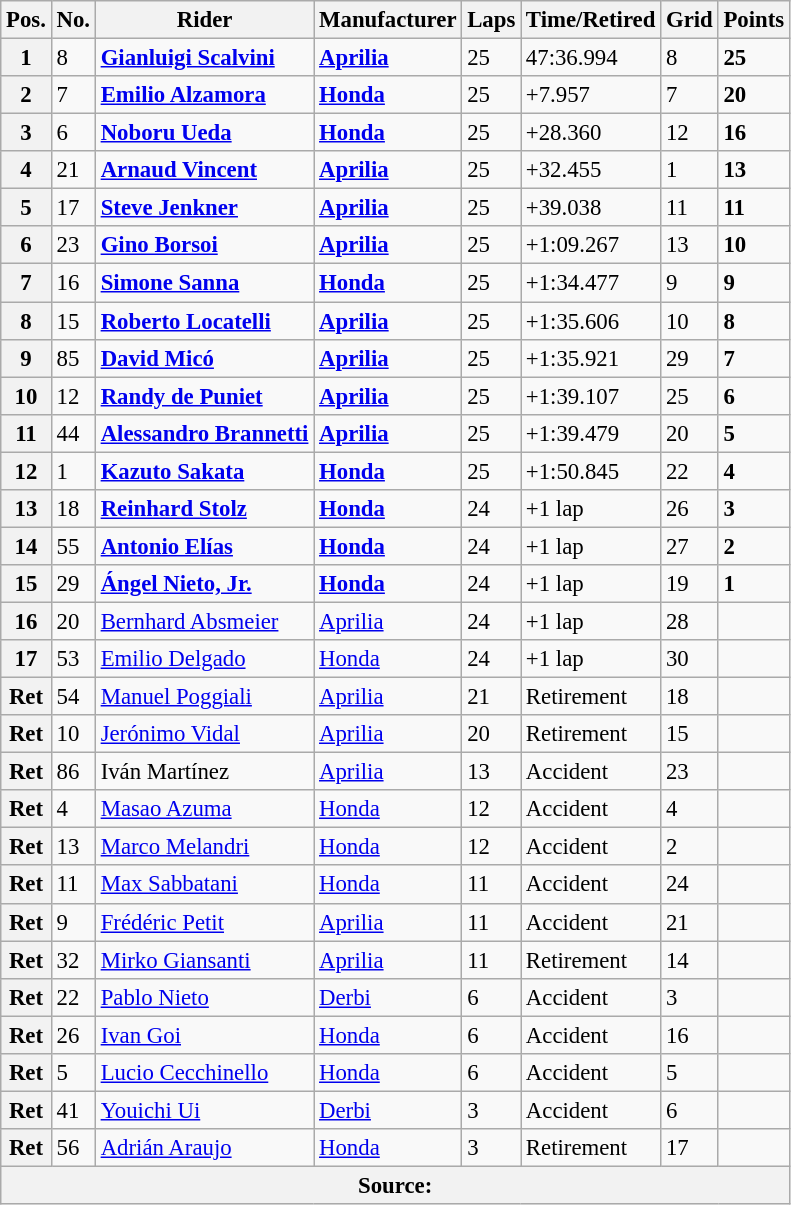<table class="wikitable" style="font-size: 95%;">
<tr>
<th>Pos.</th>
<th>No.</th>
<th>Rider</th>
<th>Manufacturer</th>
<th>Laps</th>
<th>Time/Retired</th>
<th>Grid</th>
<th>Points</th>
</tr>
<tr>
<th>1</th>
<td>8</td>
<td> <strong><a href='#'>Gianluigi Scalvini</a></strong></td>
<td><strong><a href='#'>Aprilia</a></strong></td>
<td>25</td>
<td>47:36.994</td>
<td>8</td>
<td><strong>25</strong></td>
</tr>
<tr>
<th>2</th>
<td>7</td>
<td> <strong><a href='#'>Emilio Alzamora</a></strong></td>
<td><strong><a href='#'>Honda</a></strong></td>
<td>25</td>
<td>+7.957</td>
<td>7</td>
<td><strong>20</strong></td>
</tr>
<tr>
<th>3</th>
<td>6</td>
<td> <strong><a href='#'>Noboru Ueda</a></strong></td>
<td><strong><a href='#'>Honda</a></strong></td>
<td>25</td>
<td>+28.360</td>
<td>12</td>
<td><strong>16</strong></td>
</tr>
<tr>
<th>4</th>
<td>21</td>
<td> <strong><a href='#'>Arnaud Vincent</a></strong></td>
<td><strong><a href='#'>Aprilia</a></strong></td>
<td>25</td>
<td>+32.455</td>
<td>1</td>
<td><strong>13</strong></td>
</tr>
<tr>
<th>5</th>
<td>17</td>
<td> <strong><a href='#'>Steve Jenkner</a></strong></td>
<td><strong><a href='#'>Aprilia</a></strong></td>
<td>25</td>
<td>+39.038</td>
<td>11</td>
<td><strong>11</strong></td>
</tr>
<tr>
<th>6</th>
<td>23</td>
<td> <strong><a href='#'>Gino Borsoi</a></strong></td>
<td><strong><a href='#'>Aprilia</a></strong></td>
<td>25</td>
<td>+1:09.267</td>
<td>13</td>
<td><strong>10</strong></td>
</tr>
<tr>
<th>7</th>
<td>16</td>
<td> <strong><a href='#'>Simone Sanna</a></strong></td>
<td><strong><a href='#'>Honda</a></strong></td>
<td>25</td>
<td>+1:34.477</td>
<td>9</td>
<td><strong>9</strong></td>
</tr>
<tr>
<th>8</th>
<td>15</td>
<td> <strong><a href='#'>Roberto Locatelli</a></strong></td>
<td><strong><a href='#'>Aprilia</a></strong></td>
<td>25</td>
<td>+1:35.606</td>
<td>10</td>
<td><strong>8</strong></td>
</tr>
<tr>
<th>9</th>
<td>85</td>
<td> <strong><a href='#'>David Micó</a></strong></td>
<td><strong><a href='#'>Aprilia</a></strong></td>
<td>25</td>
<td>+1:35.921</td>
<td>29</td>
<td><strong>7</strong></td>
</tr>
<tr>
<th>10</th>
<td>12</td>
<td> <strong><a href='#'>Randy de Puniet</a></strong></td>
<td><strong><a href='#'>Aprilia</a></strong></td>
<td>25</td>
<td>+1:39.107</td>
<td>25</td>
<td><strong>6</strong></td>
</tr>
<tr>
<th>11</th>
<td>44</td>
<td> <strong><a href='#'>Alessandro Brannetti</a></strong></td>
<td><strong><a href='#'>Aprilia</a></strong></td>
<td>25</td>
<td>+1:39.479</td>
<td>20</td>
<td><strong>5</strong></td>
</tr>
<tr>
<th>12</th>
<td>1</td>
<td> <strong><a href='#'>Kazuto Sakata</a></strong></td>
<td><strong><a href='#'>Honda</a></strong></td>
<td>25</td>
<td>+1:50.845</td>
<td>22</td>
<td><strong>4</strong></td>
</tr>
<tr>
<th>13</th>
<td>18</td>
<td> <strong><a href='#'>Reinhard Stolz</a></strong></td>
<td><strong><a href='#'>Honda</a></strong></td>
<td>24</td>
<td>+1 lap</td>
<td>26</td>
<td><strong>3</strong></td>
</tr>
<tr>
<th>14</th>
<td>55</td>
<td> <strong><a href='#'>Antonio Elías</a></strong></td>
<td><strong><a href='#'>Honda</a></strong></td>
<td>24</td>
<td>+1 lap</td>
<td>27</td>
<td><strong>2</strong></td>
</tr>
<tr>
<th>15</th>
<td>29</td>
<td> <strong><a href='#'>Ángel Nieto, Jr.</a></strong></td>
<td><strong><a href='#'>Honda</a></strong></td>
<td>24</td>
<td>+1 lap</td>
<td>19</td>
<td><strong>1</strong></td>
</tr>
<tr>
<th>16</th>
<td>20</td>
<td> <a href='#'>Bernhard Absmeier</a></td>
<td><a href='#'>Aprilia</a></td>
<td>24</td>
<td>+1 lap</td>
<td>28</td>
<td></td>
</tr>
<tr>
<th>17</th>
<td>53</td>
<td> <a href='#'>Emilio Delgado</a></td>
<td><a href='#'>Honda</a></td>
<td>24</td>
<td>+1 lap</td>
<td>30</td>
<td></td>
</tr>
<tr>
<th>Ret</th>
<td>54</td>
<td> <a href='#'>Manuel Poggiali</a></td>
<td><a href='#'>Aprilia</a></td>
<td>21</td>
<td>Retirement</td>
<td>18</td>
<td></td>
</tr>
<tr>
<th>Ret</th>
<td>10</td>
<td> <a href='#'>Jerónimo Vidal</a></td>
<td><a href='#'>Aprilia</a></td>
<td>20</td>
<td>Retirement</td>
<td>15</td>
<td></td>
</tr>
<tr>
<th>Ret</th>
<td>86</td>
<td> Iván Martínez</td>
<td><a href='#'>Aprilia</a></td>
<td>13</td>
<td>Accident</td>
<td>23</td>
<td></td>
</tr>
<tr>
<th>Ret</th>
<td>4</td>
<td> <a href='#'>Masao Azuma</a></td>
<td><a href='#'>Honda</a></td>
<td>12</td>
<td>Accident</td>
<td>4</td>
<td></td>
</tr>
<tr>
<th>Ret</th>
<td>13</td>
<td> <a href='#'>Marco Melandri</a></td>
<td><a href='#'>Honda</a></td>
<td>12</td>
<td>Accident</td>
<td>2</td>
<td></td>
</tr>
<tr>
<th>Ret</th>
<td>11</td>
<td> <a href='#'>Max Sabbatani</a></td>
<td><a href='#'>Honda</a></td>
<td>11</td>
<td>Accident</td>
<td>24</td>
<td></td>
</tr>
<tr>
<th>Ret</th>
<td>9</td>
<td> <a href='#'>Frédéric Petit</a></td>
<td><a href='#'>Aprilia</a></td>
<td>11</td>
<td>Accident</td>
<td>21</td>
<td></td>
</tr>
<tr>
<th>Ret</th>
<td>32</td>
<td> <a href='#'>Mirko Giansanti</a></td>
<td><a href='#'>Aprilia</a></td>
<td>11</td>
<td>Retirement</td>
<td>14</td>
<td></td>
</tr>
<tr>
<th>Ret</th>
<td>22</td>
<td> <a href='#'>Pablo Nieto</a></td>
<td><a href='#'>Derbi</a></td>
<td>6</td>
<td>Accident</td>
<td>3</td>
<td></td>
</tr>
<tr>
<th>Ret</th>
<td>26</td>
<td> <a href='#'>Ivan Goi</a></td>
<td><a href='#'>Honda</a></td>
<td>6</td>
<td>Accident</td>
<td>16</td>
<td></td>
</tr>
<tr>
<th>Ret</th>
<td>5</td>
<td> <a href='#'>Lucio Cecchinello</a></td>
<td><a href='#'>Honda</a></td>
<td>6</td>
<td>Accident</td>
<td>5</td>
<td></td>
</tr>
<tr>
<th>Ret</th>
<td>41</td>
<td> <a href='#'>Youichi Ui</a></td>
<td><a href='#'>Derbi</a></td>
<td>3</td>
<td>Accident</td>
<td>6</td>
<td></td>
</tr>
<tr>
<th>Ret</th>
<td>56</td>
<td> <a href='#'>Adrián Araujo</a></td>
<td><a href='#'>Honda</a></td>
<td>3</td>
<td>Retirement</td>
<td>17</td>
<td></td>
</tr>
<tr>
<th colspan=8>Source: </th>
</tr>
</table>
